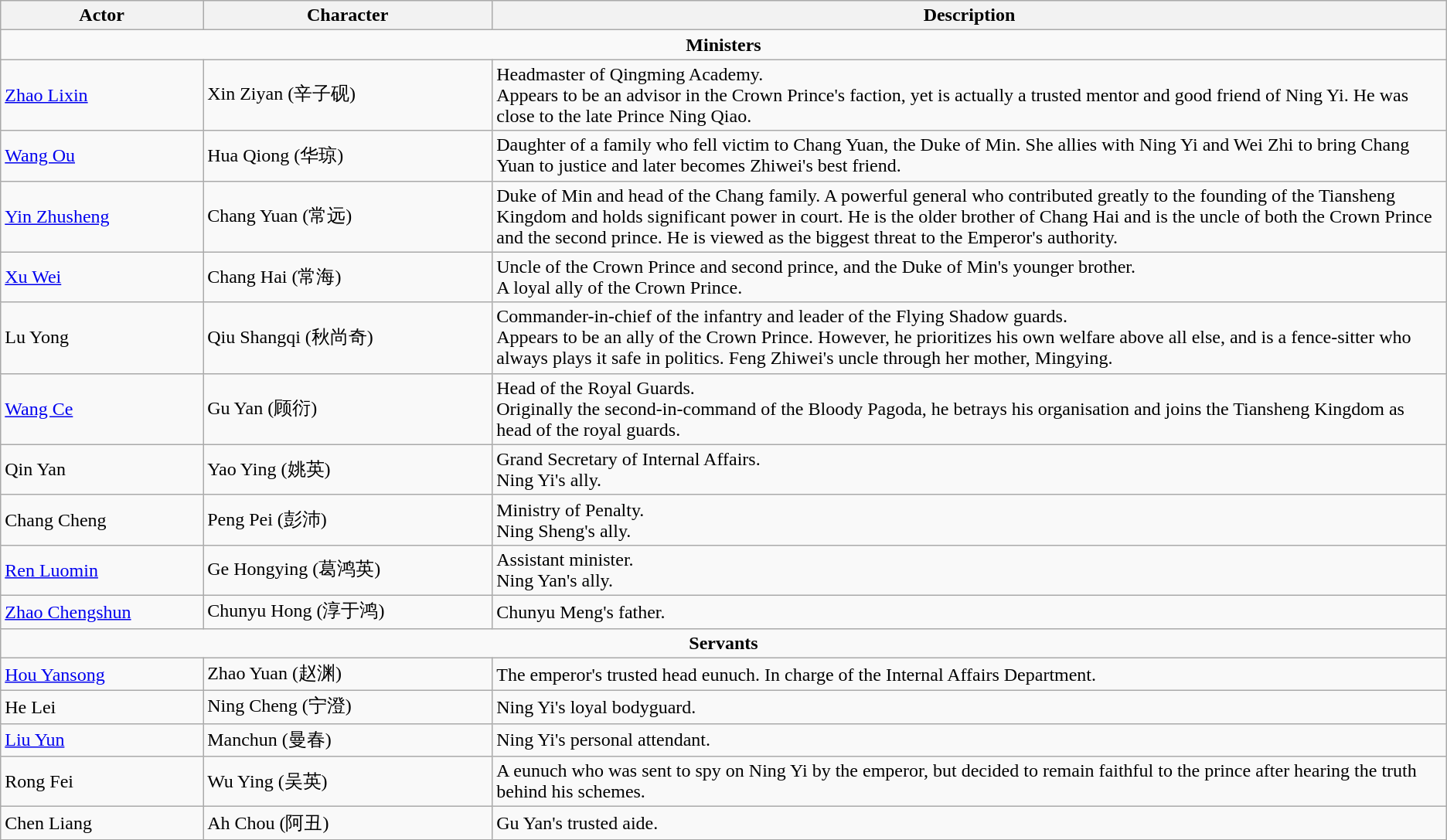<table class="wikitable">
<tr>
<th style="width:14%">Actor</th>
<th style="width:20%">Character</th>
<th>Description</th>
</tr>
<tr>
<td colspan=3 style="text-align:center;"><strong>Ministers</strong></td>
</tr>
<tr>
<td><a href='#'>Zhao Lixin</a></td>
<td>Xin Ziyan (辛子砚)</td>
<td>Headmaster of Qingming Academy. <br> Appears to be an advisor in the Crown Prince's faction, yet is actually a trusted mentor and good friend of Ning Yi. He was close to the late Prince Ning Qiao.</td>
</tr>
<tr>
<td><a href='#'>Wang Ou</a></td>
<td>Hua Qiong (华琼)</td>
<td>Daughter of a family who fell victim to Chang Yuan, the Duke of Min. She allies with Ning Yi and Wei Zhi to bring Chang Yuan to justice and later becomes Zhiwei's best friend.</td>
</tr>
<tr>
<td><a href='#'>Yin Zhusheng</a></td>
<td>Chang Yuan (常远)</td>
<td>Duke of Min and head of the Chang family. A powerful general who contributed greatly to the founding of the Tiansheng Kingdom and holds significant power in court. He is the older brother of Chang Hai and is the uncle of both the Crown Prince and the second prince. He is viewed as the biggest threat to the Emperor's authority.</td>
</tr>
<tr>
<td><a href='#'>Xu Wei</a></td>
<td>Chang Hai (常海)</td>
<td>Uncle of the Crown Prince and second prince, and the Duke of Min's younger brother. <br> A loyal ally of the Crown Prince.</td>
</tr>
<tr>
<td>Lu Yong</td>
<td>Qiu Shangqi (秋尚奇)</td>
<td>Commander-in-chief of the infantry and leader of the Flying Shadow guards.<br> Appears to be an ally of the Crown Prince. However, he prioritizes his own welfare above all else, and is a fence-sitter who always plays it safe in politics. Feng Zhiwei's uncle through her mother, Mingying.</td>
</tr>
<tr>
<td><a href='#'>Wang Ce</a></td>
<td>Gu Yan (顾衍)</td>
<td>Head of the Royal Guards.<br>  Originally the second-in-command of the Bloody Pagoda, he betrays his organisation and joins the Tiansheng Kingdom as head of the royal guards.</td>
</tr>
<tr>
<td>Qin Yan</td>
<td>Yao Ying (姚英)</td>
<td>Grand Secretary of Internal Affairs.<br> Ning Yi's ally.</td>
</tr>
<tr>
<td>Chang Cheng</td>
<td>Peng Pei (彭沛)</td>
<td>Ministry of Penalty.<br> Ning Sheng's ally.</td>
</tr>
<tr>
<td><a href='#'>Ren Luomin</a></td>
<td>Ge Hongying (葛鸿英)</td>
<td>Assistant minister.<br> Ning Yan's ally.</td>
</tr>
<tr>
<td><a href='#'>Zhao Chengshun</a></td>
<td>Chunyu Hong (淳于鸿)</td>
<td>Chunyu Meng's father.</td>
</tr>
<tr>
<td colspan=3 style="text-align:center;"><strong>Servants</strong></td>
</tr>
<tr>
<td><a href='#'>Hou Yansong</a></td>
<td>Zhao Yuan (赵渊)</td>
<td>The emperor's trusted head eunuch. In charge of the Internal Affairs Department.</td>
</tr>
<tr>
<td>He Lei</td>
<td>Ning Cheng (宁澄)</td>
<td>Ning Yi's loyal bodyguard.</td>
</tr>
<tr>
<td><a href='#'>Liu Yun</a></td>
<td>Manchun (曼春)</td>
<td>Ning Yi's personal attendant.</td>
</tr>
<tr>
<td>Rong Fei</td>
<td>Wu Ying (吴英)</td>
<td>A eunuch who was sent to spy on Ning Yi by the emperor, but decided to remain faithful to the prince after hearing the truth behind his schemes.</td>
</tr>
<tr>
<td>Chen Liang</td>
<td>Ah Chou (阿丑)</td>
<td>Gu Yan's trusted aide.</td>
</tr>
</table>
